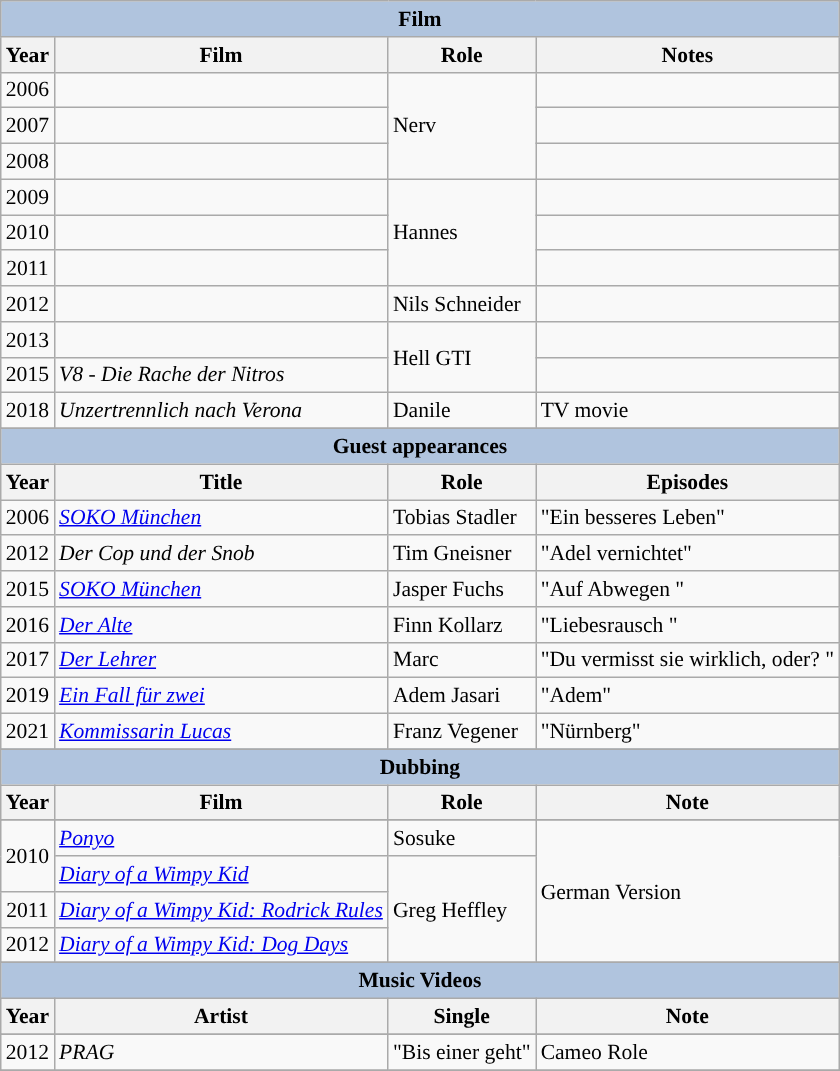<table class="wikitable" style="font-size:90%;">
<tr>
<th colspan=4 style="background:#B0C4DE;">Film</th>
</tr>
<tr>
<th>Year</th>
<th>Film</th>
<th>Role</th>
<th>Notes</th>
</tr>
<tr>
<td style="text-align: center;">2006</td>
<td><em></em></td>
<td rowspan="3">Nerv</td>
<td></td>
</tr>
<tr>
<td style="text-align: center;">2007</td>
<td><em></em></td>
<td></td>
</tr>
<tr>
<td rowspan="1" style="text-align: center;">2008</td>
<td><em></em></td>
<td></td>
</tr>
<tr>
<td style="text-align: center;">2009</td>
<td><em></em></td>
<td rowspan="3">Hannes</td>
<td></td>
</tr>
<tr>
<td style="text-align: center;">2010</td>
<td><em></em></td>
<td></td>
</tr>
<tr>
<td style="text-align: center;">2011</td>
<td><em></em></td>
<td></td>
</tr>
<tr>
<td style="text-align: center;">2012</td>
<td><em></em></td>
<td>Nils Schneider</td>
<td></td>
</tr>
<tr>
<td rowspan="1" style="text-align: center;">2013</td>
<td><em></em></td>
<td rowspan="2">Hell GTI</td>
<td></td>
</tr>
<tr>
<td rowspan="1" style="text-align: center;">2015</td>
<td><em>V8 - Die Rache der Nitros </em></td>
</tr>
<tr>
<td rowspan="1" style="text-align: center;">2018</td>
<td><em>Unzertrennlich nach Verona  </em></td>
<td>Danile</td>
<td>TV movie</td>
</tr>
<tr>
</tr>
<tr>
<th colspan=4 style="background:#B0C4DE;">Guest appearances</th>
</tr>
<tr>
<th>Year</th>
<th>Title</th>
<th>Role</th>
<th>Episodes</th>
</tr>
<tr>
<td style="text-align: center;">2006</td>
<td><em><a href='#'>SOKO München</a> </em></td>
<td>Tobias Stadler</td>
<td>"Ein besseres Leben"</td>
</tr>
<tr>
<td style="text-align: center;">2012</td>
<td><em>Der Cop und der Snob</em></td>
<td>Tim Gneisner</td>
<td>"Adel vernichtet"</td>
</tr>
<tr>
<td style="text-align: center;">2015</td>
<td><em><a href='#'>SOKO München</a></em></td>
<td>Jasper Fuchs</td>
<td>"Auf Abwegen "</td>
</tr>
<tr>
<td style="text-align: center;">2016</td>
<td><em><a href='#'>Der Alte</a> </em></td>
<td>Finn Kollarz</td>
<td>"Liebesrausch "</td>
</tr>
<tr>
<td style="text-align: center;">2017</td>
<td><em><a href='#'>Der Lehrer</a></em></td>
<td>Marc</td>
<td>"Du vermisst sie wirklich, oder? "</td>
</tr>
<tr>
<td style="text-align: center;">2019</td>
<td><em><a href='#'>Ein Fall für zwei</a></em></td>
<td>Adem Jasari</td>
<td>"Adem"</td>
</tr>
<tr>
<td style="text-align: center;">2021</td>
<td><em><a href='#'>Kommissarin Lucas</a></em></td>
<td>Franz Vegener</td>
<td>"Nürnberg"</td>
</tr>
<tr>
</tr>
<tr>
<th colspan=4 style="background:#B0C4DE;">Dubbing</th>
</tr>
<tr>
<th>Year</th>
<th>Film</th>
<th>Role</th>
<th>Note</th>
</tr>
<tr>
</tr>
<tr>
<td rowspan="2" style="text-align: center;">2010</td>
<td><em><a href='#'>Ponyo</a></em></td>
<td>Sosuke</td>
<td rowspan="4">German Version</td>
</tr>
<tr>
<td><em><a href='#'>Diary of a Wimpy Kid</a></em></td>
<td rowspan="3">Greg Heffley</td>
</tr>
<tr>
<td style="text-align: center;">2011</td>
<td><em><a href='#'>Diary of a Wimpy Kid: Rodrick Rules</a></em></td>
</tr>
<tr>
<td style="text-align: center;">2012</td>
<td><em><a href='#'>Diary of a Wimpy Kid: Dog Days</a></em></td>
</tr>
<tr>
</tr>
<tr>
<th colspan=4 style="background:#B0C4DE;">Music Videos</th>
</tr>
<tr>
<th>Year</th>
<th>Artist</th>
<th>Single</th>
<th>Note</th>
</tr>
<tr>
</tr>
<tr>
<td rowspan="1" style="text-align: center;">2012</td>
<td><em>PRAG</em></td>
<td>"Bis einer geht"</td>
<td>Cameo Role</td>
</tr>
<tr>
</tr>
</table>
